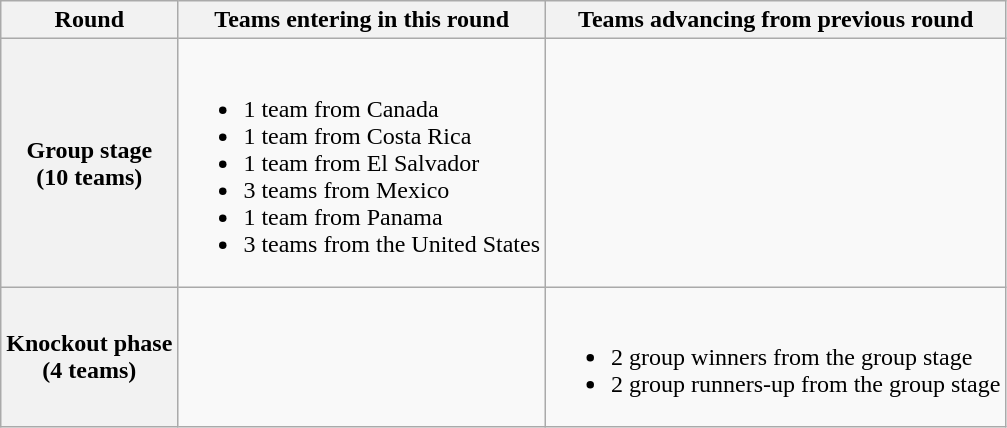<table class="wikitable">
<tr>
<th>Round</th>
<th>Teams entering in this round</th>
<th>Teams advancing from previous round</th>
</tr>
<tr>
<th>Group stage<br>(10 teams)</th>
<td><br><ul><li>1 team from Canada</li><li>1 team from Costa Rica</li><li>1 team from El Salvador</li><li>3 teams from Mexico</li><li>1 team from Panama</li><li>3 teams from the United States</li></ul></td>
<td></td>
</tr>
<tr>
<th>Knockout phase<br>(4 teams)</th>
<td></td>
<td><br><ul><li>2 group winners from the group stage</li><li>2 group runners-up from the group stage</li></ul></td>
</tr>
</table>
